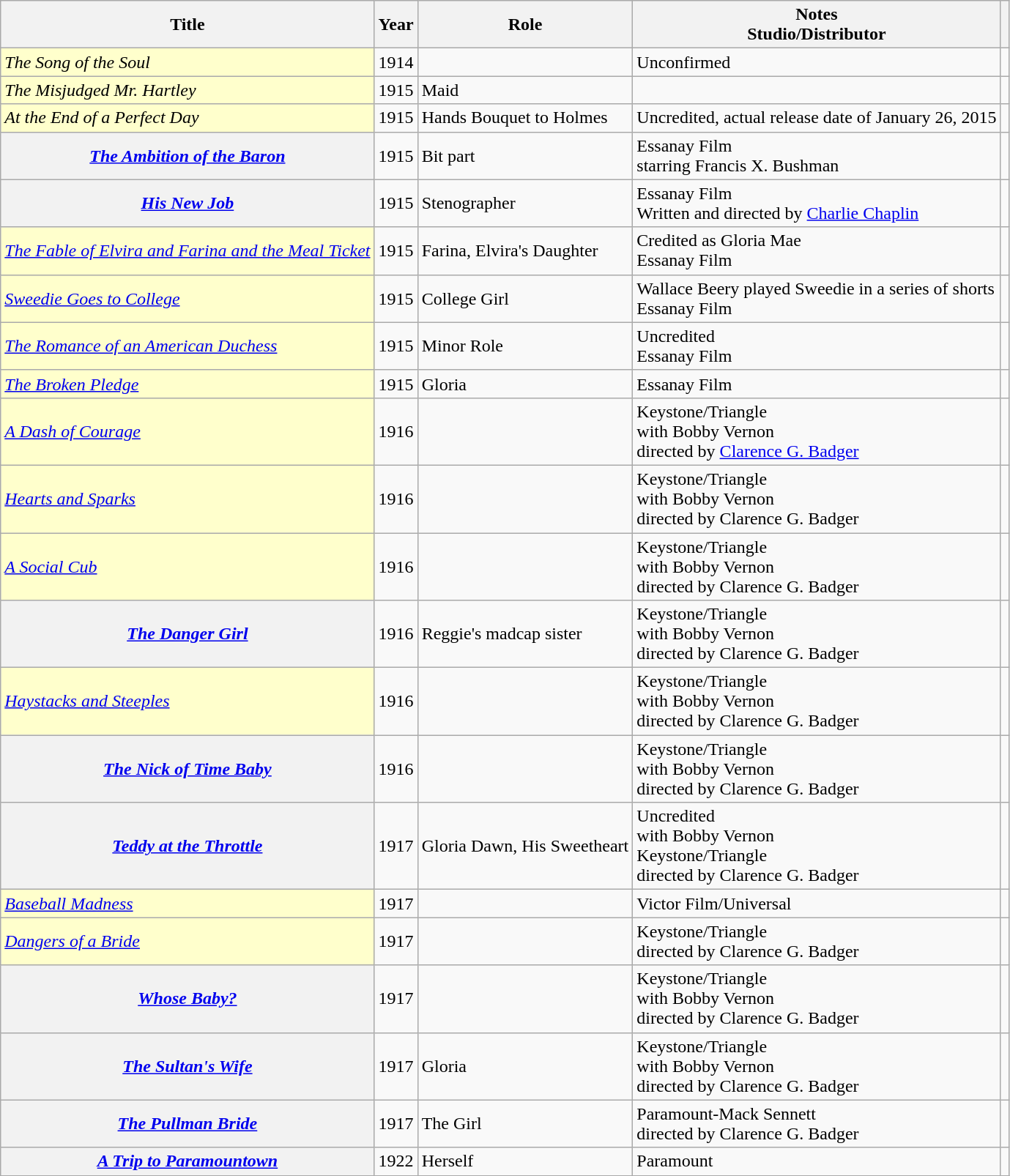<table class="wikitable sortable plainrowheaders">
<tr>
<th scope="col">Title</th>
<th scope="col">Year</th>
<th scope="col">Role</th>
<th class="unsortable">Notes<br>Studio/Distributor</th>
<th scope="col" class="unsortable"></th>
</tr>
<tr>
<td style="background:#ffc;"><em>The Song of the Soul</em> </td>
<td>1914</td>
<td></td>
<td>Unconfirmed</td>
<td align="center"></td>
</tr>
<tr>
<td style="background:#ffc;"><em>The Misjudged Mr. Hartley</em> </td>
<td>1915</td>
<td>Maid</td>
<td></td>
<td align="center"></td>
</tr>
<tr>
<td style="background:#ffc;"><em>At the End of a Perfect Day</em> </td>
<td>1915</td>
<td>Hands Bouquet to Holmes</td>
<td>Uncredited, actual release date of January 26, 2015</td>
<td align="center"></td>
</tr>
<tr>
<th scope="row"><em><a href='#'>The Ambition of the Baron</a></em></th>
<td>1915</td>
<td>Bit part</td>
<td>Essanay Film<br>starring Francis X. Bushman</td>
<td align="center"></td>
</tr>
<tr>
<th scope="row"><em><a href='#'>His New Job</a></em></th>
<td>1915</td>
<td>Stenographer</td>
<td>Essanay Film<br>Written and directed by <a href='#'>Charlie Chaplin</a></td>
<td align="center"></td>
</tr>
<tr>
<td style="background:#ffc;"><em><a href='#'>The Fable of Elvira and Farina and the Meal Ticket</a></em> </td>
<td>1915</td>
<td>Farina, Elvira's Daughter</td>
<td>Credited as Gloria Mae<br>Essanay Film</td>
<td align="center"></td>
</tr>
<tr>
<td style="background:#ffc;"><em><a href='#'>Sweedie Goes to College</a></em> </td>
<td>1915</td>
<td>College Girl</td>
<td>Wallace Beery played Sweedie in a series of shorts<br>Essanay Film</td>
<td align="center"></td>
</tr>
<tr>
<td style="background:#ffc;"><em><a href='#'>The Romance of an American Duchess</a></em> </td>
<td>1915</td>
<td>Minor Role</td>
<td>Uncredited<br>Essanay Film</td>
<td align="center"></td>
</tr>
<tr>
<td style="background:#ffc;"><em><a href='#'>The Broken Pledge</a></em> </td>
<td>1915</td>
<td>Gloria</td>
<td>Essanay Film</td>
<td align="center"></td>
</tr>
<tr>
<td style="background:#ffc;"><em><a href='#'>A Dash of Courage</a></em> </td>
<td>1916</td>
<td></td>
<td>Keystone/Triangle<br>with Bobby Vernon<br>directed by <a href='#'>Clarence G. Badger</a></td>
<td align="center"></td>
</tr>
<tr>
<td style="background:#ffc;"><em><a href='#'>Hearts and Sparks</a></em> </td>
<td>1916</td>
<td></td>
<td>Keystone/Triangle<br>with Bobby Vernon<br>directed by Clarence G. Badger</td>
<td align="center"></td>
</tr>
<tr>
<td style="background:#ffc;"><em><a href='#'>A Social Cub</a></em> </td>
<td>1916</td>
<td></td>
<td>Keystone/Triangle<br>with Bobby Vernon<br>directed by Clarence G. Badger</td>
<td align="center"></td>
</tr>
<tr>
<th scope="row"><em><a href='#'>The Danger Girl</a></em></th>
<td>1916</td>
<td>Reggie's madcap sister</td>
<td>Keystone/Triangle<br>with Bobby Vernon<br>directed by Clarence G. Badger</td>
<td align="center"></td>
</tr>
<tr>
<td style="background:#ffc;"><em><a href='#'>Haystacks and Steeples</a></em> </td>
<td>1916</td>
<td></td>
<td>Keystone/Triangle<br>with Bobby Vernon<br>directed by Clarence G. Badger</td>
<td align="center"></td>
</tr>
<tr>
<th scope="row"><em><a href='#'>The Nick of Time Baby</a></em></th>
<td>1916</td>
<td></td>
<td>Keystone/Triangle<br>with Bobby Vernon<br>directed by Clarence G. Badger</td>
<td align="center"></td>
</tr>
<tr>
<th scope="row"><em><a href='#'>Teddy at the Throttle</a></em></th>
<td>1917</td>
<td>Gloria Dawn, His Sweetheart</td>
<td>Uncredited<br>with Bobby Vernon<br>Keystone/Triangle<br>directed by Clarence G. Badger</td>
<td align="center"></td>
</tr>
<tr>
<td style="background:#ffc;"><em><a href='#'>Baseball Madness</a></em> </td>
<td>1917</td>
<td></td>
<td>Victor Film/Universal</td>
<td align="center"></td>
</tr>
<tr>
<td style="background:#ffc;"><em><a href='#'>Dangers of a Bride</a></em> </td>
<td>1917</td>
<td></td>
<td>Keystone/Triangle<br>directed by Clarence G. Badger</td>
<td align="center"></td>
</tr>
<tr>
<th scope="row"><em><a href='#'>Whose Baby?</a></em></th>
<td>1917</td>
<td></td>
<td>Keystone/Triangle<br>with Bobby Vernon<br>directed by Clarence G. Badger</td>
<td align="center"></td>
</tr>
<tr>
<th scope="row"><em><a href='#'>The Sultan's Wife</a></em></th>
<td>1917</td>
<td>Gloria</td>
<td>Keystone/Triangle<br>with Bobby Vernon<br>directed by Clarence G. Badger</td>
<td align="center"></td>
</tr>
<tr>
<th scope="row"><em><a href='#'>The Pullman Bride</a></em></th>
<td>1917</td>
<td>The Girl</td>
<td>Paramount-Mack Sennett<br>directed by Clarence G. Badger</td>
<td align="center"></td>
</tr>
<tr>
<th scope="row"><em><a href='#'>A Trip to Paramountown</a></em></th>
<td>1922</td>
<td>Herself</td>
<td>Paramount</td>
<td align="center"></td>
</tr>
<tr>
</tr>
</table>
